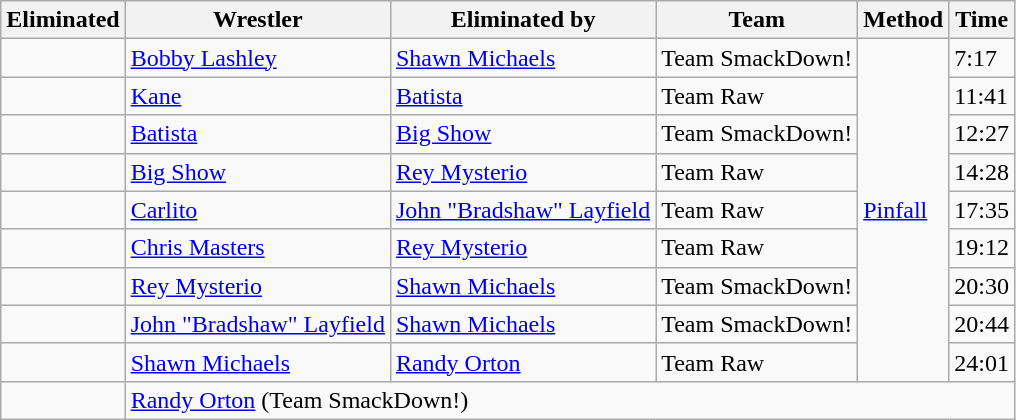<table class="wikitable sortable">
<tr>
<th>Eliminated</th>
<th>Wrestler</th>
<th>Eliminated by</th>
<th>Team</th>
<th>Method</th>
<th>Time</th>
</tr>
<tr>
<td></td>
<td><a href='#'>Bobby Lashley</a></td>
<td><a href='#'>Shawn Michaels</a></td>
<td>Team SmackDown!</td>
<td rowspan=9><a href='#'>Pinfall</a></td>
<td>7:17</td>
</tr>
<tr>
<td></td>
<td><a href='#'>Kane</a></td>
<td><a href='#'>Batista</a></td>
<td>Team Raw</td>
<td>11:41</td>
</tr>
<tr>
<td></td>
<td><a href='#'>Batista</a></td>
<td><a href='#'>Big Show</a></td>
<td>Team SmackDown!</td>
<td>12:27</td>
</tr>
<tr>
<td></td>
<td><a href='#'>Big Show</a></td>
<td><a href='#'>Rey Mysterio</a></td>
<td>Team Raw</td>
<td>14:28</td>
</tr>
<tr>
<td></td>
<td><a href='#'>Carlito</a></td>
<td><a href='#'>John "Bradshaw" Layfield</a></td>
<td>Team Raw</td>
<td>17:35</td>
</tr>
<tr>
<td></td>
<td><a href='#'>Chris Masters</a></td>
<td><a href='#'>Rey Mysterio</a></td>
<td>Team Raw</td>
<td>19:12</td>
</tr>
<tr>
<td></td>
<td><a href='#'>Rey Mysterio</a></td>
<td><a href='#'>Shawn Michaels</a></td>
<td>Team SmackDown!</td>
<td>20:30</td>
</tr>
<tr>
<td></td>
<td><a href='#'>John "Bradshaw" Layfield</a></td>
<td><a href='#'>Shawn Michaels</a></td>
<td>Team SmackDown!</td>
<td>20:44</td>
</tr>
<tr>
<td></td>
<td><a href='#'>Shawn Michaels</a></td>
<td><a href='#'>Randy Orton</a></td>
<td>Team Raw</td>
<td>24:01</td>
</tr>
<tr>
<td></td>
<td colspan="5"><a href='#'>Randy Orton</a> (Team SmackDown!)</td>
</tr>
</table>
